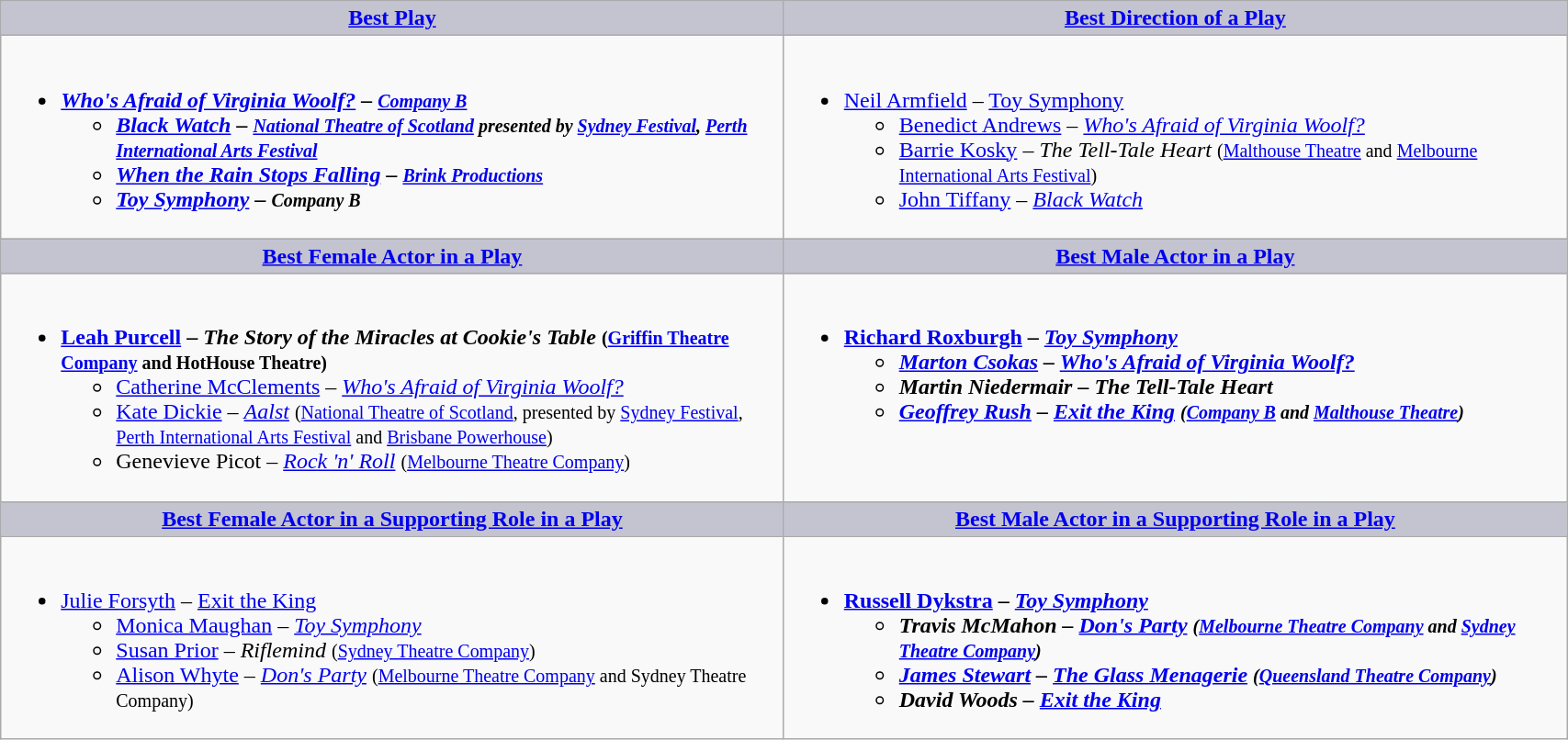<table class=wikitable width="90%" border="1" cellpadding="5" cellspacing="0" align="centre">
<tr>
<th style="background:#C4C3D0;width:50%"><a href='#'>Best Play</a></th>
<th style="background:#C4C3D0;width:50%"><a href='#'>Best Direction of a Play</a></th>
</tr>
<tr>
<td valign="top"><br><ul><li><strong><em><a href='#'>Who's Afraid of Virginia Woolf?</a><em> – <small><a href='#'>Company B</a></small><strong><ul><li></em><a href='#'>Black Watch</a><em> – <small><a href='#'>National Theatre of Scotland</a> presented by <a href='#'>Sydney Festival</a>, <a href='#'>Perth International Arts Festival</a></small></li><li></em><a href='#'>When the Rain Stops Falling</a><em> – <small><a href='#'>Brink Productions</a></small></li><li></em><a href='#'>Toy Symphony</a><em> – <small>Company B</small></li></ul></li></ul></td>
<td valign="top"><br><ul><li></strong><a href='#'>Neil Armfield</a> – </em><a href='#'>Toy Symphony</a></em></strong><ul><li><a href='#'>Benedict Andrews</a> – <em><a href='#'>Who's Afraid of Virginia Woolf?</a></em></li><li><a href='#'>Barrie Kosky</a> – <em>The Tell-Tale Heart</em> <small>(<a href='#'>Malthouse Theatre</a> and <a href='#'>Melbourne International Arts Festival</a>)</small></li><li><a href='#'>John Tiffany</a> – <em><a href='#'>Black Watch</a></em></li></ul></li></ul></td>
</tr>
<tr>
<th style="background:#C4C3D0;width:50%"><a href='#'>Best Female Actor in a Play</a></th>
<th style="background:#C4C3D0;width:50%"><a href='#'>Best Male Actor in a Play</a></th>
</tr>
<tr>
<td valign="top"><br><ul><li><strong><a href='#'>Leah Purcell</a> – <em>The Story of the Miracles at Cookie's Table</em> <small>(<a href='#'>Griffin Theatre Company</a> and HotHouse Theatre)</small></strong><ul><li><a href='#'>Catherine McClements</a> – <em><a href='#'>Who's Afraid of Virginia Woolf?</a></em></li><li><a href='#'>Kate Dickie</a> – <em><a href='#'>Aalst</a></em> <small>(<a href='#'>National Theatre of Scotland</a>, presented by <a href='#'>Sydney Festival</a>, <a href='#'>Perth International Arts Festival</a> and <a href='#'>Brisbane Powerhouse</a>)</small></li><li>Genevieve Picot – <em><a href='#'>Rock 'n' Roll</a></em> <small>(<a href='#'>Melbourne Theatre Company</a>)</small></li></ul></li></ul></td>
<td valign="top"><br><ul><li><strong><a href='#'>Richard Roxburgh</a> – <em><a href='#'>Toy Symphony</a><strong><em><ul><li><a href='#'>Marton Csokas</a> – </em><a href='#'>Who's Afraid of Virginia Woolf?</a><em></li><li>Martin Niedermair – </em>The Tell-Tale Heart<em></li><li><a href='#'>Geoffrey Rush</a> – </em><a href='#'>Exit the King</a><em> <small>(<a href='#'>Company B</a> and <a href='#'>Malthouse Theatre</a>)</small></li></ul></li></ul></td>
</tr>
<tr>
<th style="background:#C4C3D0;width:50%"><a href='#'>Best Female Actor in a Supporting Role in a Play</a></th>
<th style="background:#C4C3D0;width:50%"><a href='#'>Best Male Actor in a Supporting Role in a Play</a></th>
</tr>
<tr>
<td valign="top"><br><ul><li></strong><a href='#'>Julie Forsyth</a> – </em><a href='#'>Exit the King</a></em></strong><ul><li><a href='#'>Monica Maughan</a> – <em><a href='#'>Toy Symphony</a></em></li><li><a href='#'>Susan Prior</a> – <em>Riflemind</em> <small>(<a href='#'>Sydney Theatre Company</a>)</small></li><li><a href='#'>Alison Whyte</a> – <em><a href='#'>Don's Party</a></em> <small>(<a href='#'>Melbourne Theatre Company</a> and Sydney Theatre Company)</small></li></ul></li></ul></td>
<td valign="top"><br><ul><li><strong><a href='#'>Russell Dykstra</a> – <em><a href='#'>Toy Symphony</a><strong><em><ul><li>Travis McMahon – </em><a href='#'>Don's Party</a><em> <small>(<a href='#'>Melbourne Theatre Company</a> and <a href='#'>Sydney Theatre Company</a>)</small></li><li><a href='#'>James Stewart</a> – </em><a href='#'>The Glass Menagerie</a><em> <small>(<a href='#'>Queensland Theatre Company</a>)</small></li><li>David Woods – </em><a href='#'>Exit the King</a><em></li></ul></li></ul></td>
</tr>
</table>
